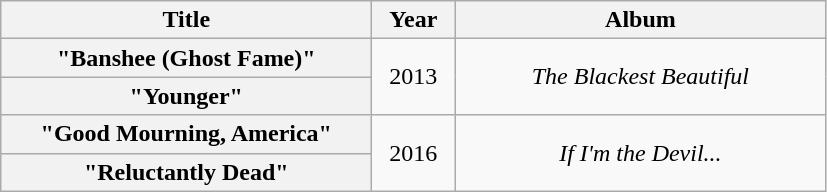<table class="wikitable plainrowheaders" style="text-align:center;">
<tr>
<th scope="col" style="width:15em;">Title</th>
<th scope="col" style="width:3em;">Year</th>
<th scope="col" style="width:15em;">Album</th>
</tr>
<tr>
<th scope="row">"Banshee (Ghost Fame)"</th>
<td rowspan="2">2013</td>
<td rowspan="2"><em>The Blackest Beautiful</em></td>
</tr>
<tr>
<th scope="row">"Younger"</th>
</tr>
<tr>
<th scope="row">"Good Mourning, America"</th>
<td rowspan="2">2016</td>
<td rowspan="2"><em>If I'm the Devil...</em></td>
</tr>
<tr>
<th scope="row">"Reluctantly Dead"</th>
</tr>
</table>
